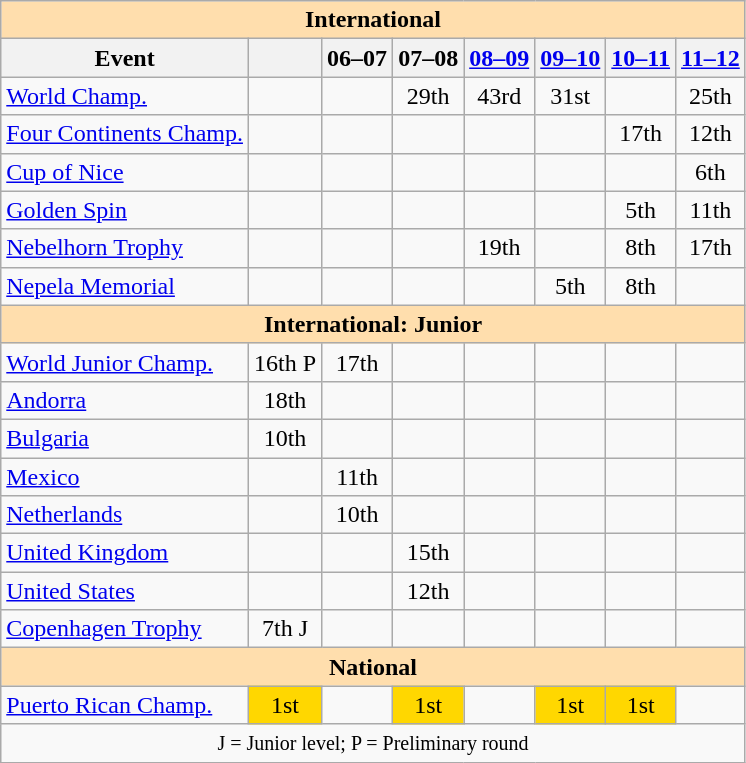<table class="wikitable" style="text-align:center">
<tr>
<th style="background-color: #ffdead; " colspan=8 align=center>International</th>
</tr>
<tr>
<th>Event</th>
<th></th>
<th>06–07</th>
<th>07–08</th>
<th><a href='#'>08–09</a></th>
<th><a href='#'>09–10</a></th>
<th><a href='#'>10–11</a></th>
<th><a href='#'>11–12</a></th>
</tr>
<tr>
<td align=left><a href='#'>World Champ.</a></td>
<td></td>
<td></td>
<td>29th</td>
<td>43rd</td>
<td>31st</td>
<td></td>
<td>25th</td>
</tr>
<tr>
<td align=left><a href='#'>Four Continents Champ.</a></td>
<td></td>
<td></td>
<td></td>
<td></td>
<td></td>
<td>17th</td>
<td>12th</td>
</tr>
<tr>
<td align=left><a href='#'>Cup of Nice</a></td>
<td></td>
<td></td>
<td></td>
<td></td>
<td></td>
<td></td>
<td>6th</td>
</tr>
<tr>
<td align=left><a href='#'>Golden Spin</a></td>
<td></td>
<td></td>
<td></td>
<td></td>
<td></td>
<td>5th</td>
<td>11th</td>
</tr>
<tr>
<td align=left><a href='#'>Nebelhorn Trophy</a></td>
<td></td>
<td></td>
<td></td>
<td>19th</td>
<td></td>
<td>8th</td>
<td>17th</td>
</tr>
<tr>
<td align=left><a href='#'>Nepela Memorial</a></td>
<td></td>
<td></td>
<td></td>
<td></td>
<td>5th</td>
<td>8th</td>
<td></td>
</tr>
<tr>
<th style="background-color: #ffdead; " colspan=8 align=center>International: Junior</th>
</tr>
<tr>
<td align=left><a href='#'>World Junior Champ.</a></td>
<td>16th P</td>
<td>17th</td>
<td></td>
<td></td>
<td></td>
<td></td>
<td></td>
</tr>
<tr>
<td align=left> <a href='#'>Andorra</a></td>
<td>18th</td>
<td></td>
<td></td>
<td></td>
<td></td>
<td></td>
<td></td>
</tr>
<tr>
<td align=left> <a href='#'>Bulgaria</a></td>
<td>10th</td>
<td></td>
<td></td>
<td></td>
<td></td>
<td></td>
<td></td>
</tr>
<tr>
<td align=left> <a href='#'>Mexico</a></td>
<td></td>
<td>11th</td>
<td></td>
<td></td>
<td></td>
<td></td>
<td></td>
</tr>
<tr>
<td align=left> <a href='#'>Netherlands</a></td>
<td></td>
<td>10th</td>
<td></td>
<td></td>
<td></td>
<td></td>
<td></td>
</tr>
<tr>
<td align=left> <a href='#'>United Kingdom</a></td>
<td></td>
<td></td>
<td>15th</td>
<td></td>
<td></td>
<td></td>
<td></td>
</tr>
<tr>
<td align=left> <a href='#'>United States</a></td>
<td></td>
<td></td>
<td>12th</td>
<td></td>
<td></td>
<td></td>
<td></td>
</tr>
<tr>
<td align=left><a href='#'>Copenhagen Trophy</a></td>
<td>7th J</td>
<td></td>
<td></td>
<td></td>
<td></td>
<td></td>
<td></td>
</tr>
<tr>
<th style="background-color: #ffdead; " colspan=8 align=center>National</th>
</tr>
<tr>
<td align=left><a href='#'>Puerto Rican Champ.</a></td>
<td bgcolor=gold>1st</td>
<td></td>
<td bgcolor=gold>1st</td>
<td></td>
<td bgcolor=gold>1st</td>
<td bgcolor=gold>1st</td>
<td></td>
</tr>
<tr>
<td colspan=8 align=center><small> J = Junior level; P = Preliminary round </small></td>
</tr>
</table>
